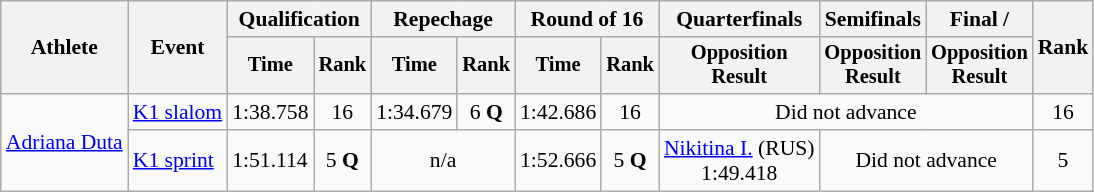<table class="wikitable" style="font-size:90%;">
<tr>
<th rowspan=2>Athlete</th>
<th rowspan=2>Event</th>
<th colspan=2>Qualification</th>
<th colspan=2>Repechage</th>
<th colspan=2>Round of 16</th>
<th>Quarterfinals</th>
<th>Semifinals</th>
<th>Final / </th>
<th rowspan=2>Rank</th>
</tr>
<tr style="font-size:95%">
<th>Time</th>
<th>Rank</th>
<th>Time</th>
<th>Rank</th>
<th>Time</th>
<th>Rank</th>
<th>Opposition <br>Result</th>
<th>Opposition <br>Result</th>
<th>Opposition <br>Result</th>
</tr>
<tr align=center>
<td rowspan=2 align=left><a href='#'>Adriana Duta</a></td>
<td align=left><a href='#'>K1 slalom</a></td>
<td>1:38.758</td>
<td>16</td>
<td>1:34.679</td>
<td>6 <strong>Q</strong></td>
<td>1:42.686</td>
<td>16</td>
<td colspan = 3>Did not advance</td>
<td>16</td>
</tr>
<tr>
<td align=left><a href='#'>K1 sprint</a></td>
<td>1:51.114</td>
<td align=center>5 <strong>Q</strong></td>
<td colspan = 2 align=center>n/a</td>
<td>1:52.666</td>
<td align=center>5 <strong>Q</strong></td>
<td align=center><a href='#'>Nikitina I.</a> (RUS)<br>1:49.418</td>
<td colspan = 2 align=center>Did not advance</td>
<td align=center>5</td>
</tr>
</table>
